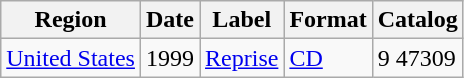<table class="wikitable">
<tr>
<th>Region</th>
<th>Date</th>
<th>Label</th>
<th>Format</th>
<th>Catalog</th>
</tr>
<tr>
<td><a href='#'>United States</a></td>
<td>1999</td>
<td><a href='#'>Reprise</a></td>
<td><a href='#'>CD</a></td>
<td>9 47309</td>
</tr>
</table>
